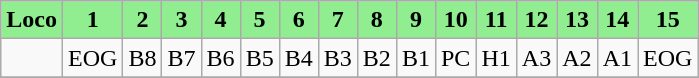<table class="wikitable plainrowheaders unsortable" style="text-align:center">
<tr>
<th scope="col" rowspan="1" style="background:Lightgreen;">Loco</th>
<th scope="col" rowspan="1" style="background:Lightgreen;">1</th>
<th scope="col" rowspan="1" style="background:Lightgreen;">2</th>
<th scope="col" rowspan="1" style="background:Lightgreen;">3</th>
<th scope="col" rowspan="1" style="background:Lightgreen;">4</th>
<th scope="col" rowspan="1" style="background:Lightgreen;">5</th>
<th scope="col" rowspan="1" style="background:Lightgreen;">6</th>
<th scope="col" rowspan="1" style="background:Lightgreen;">7</th>
<th scope="col" rowspan="1" style="background:Lightgreen;">8</th>
<th scope="col" rowspan="1" style="background:Lightgreen;">9</th>
<th scope="col" rowspan="1" style="background:Lightgreen;">10</th>
<th scope="col" rowspan="1" style="background:Lightgreen;">11</th>
<th scope="col" rowspan="1" style="background:Lightgreen;">12</th>
<th scope="col" rowspan="1" style="background:Lightgreen;">13</th>
<th scope="col" rowspan="1" style="background:Lightgreen;">14</th>
<th scope="col" rowspan="1" style="background:Lightgreen;">15</th>
</tr>
<tr>
<td></td>
<td>EOG</td>
<td>B8</td>
<td>B7</td>
<td>B6</td>
<td>B5</td>
<td>B4</td>
<td>B3</td>
<td>B2</td>
<td>B1</td>
<td>PC</td>
<td>H1</td>
<td>A3</td>
<td>A2</td>
<td>A1</td>
<td>EOG</td>
</tr>
<tr>
</tr>
</table>
